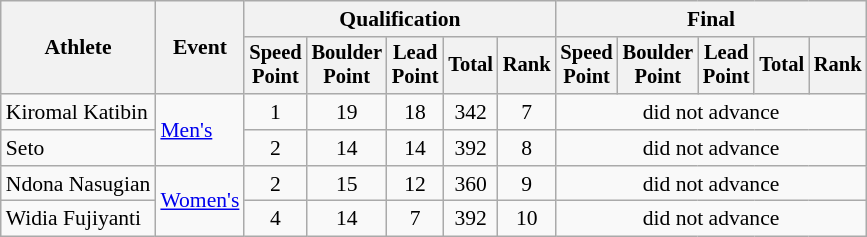<table class=wikitable style="font-size:90%; text-align:center;">
<tr>
<th rowspan="2">Athlete</th>
<th rowspan="2">Event</th>
<th colspan=5>Qualification</th>
<th colspan=5>Final</th>
</tr>
<tr style="font-size:95%">
<th>Speed<br>Point</th>
<th>Boulder<br>Point</th>
<th>Lead<br>Point</th>
<th>Total</th>
<th>Rank</th>
<th>Speed<br>Point</th>
<th>Boulder<br>Point</th>
<th>Lead<br>Point</th>
<th>Total</th>
<th>Rank</th>
</tr>
<tr>
<td align=left>Kiromal Katibin</td>
<td align=left rowspan=2><a href='#'>Men's</a></td>
<td>1</td>
<td>19</td>
<td>18</td>
<td>342</td>
<td>7</td>
<td colspan=5>did not advance</td>
</tr>
<tr>
<td align=left>Seto</td>
<td>2</td>
<td>14</td>
<td>14</td>
<td>392</td>
<td>8</td>
<td colspan=5>did not advance</td>
</tr>
<tr>
<td align=left>Ndona Nasugian</td>
<td align=left rowspan=2><a href='#'>Women's</a></td>
<td>2</td>
<td>15</td>
<td>12</td>
<td>360</td>
<td>9</td>
<td colspan=5>did not advance</td>
</tr>
<tr>
<td align=left>Widia Fujiyanti</td>
<td>4</td>
<td>14</td>
<td>7</td>
<td>392</td>
<td>10</td>
<td colspan=5>did not advance</td>
</tr>
</table>
